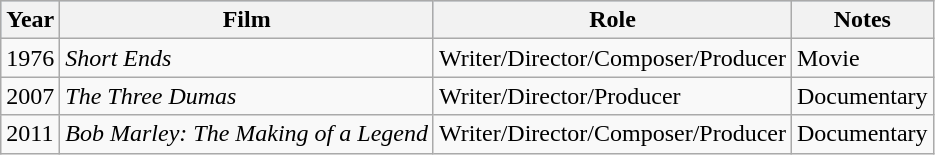<table class="wikitable">
<tr style="background:#B0C4DE;">
<th>Year</th>
<th>Film</th>
<th>Role</th>
<th>Notes</th>
</tr>
<tr>
<td>1976</td>
<td><em>Short Ends</em></td>
<td>Writer/Director/Composer/Producer</td>
<td>Movie</td>
</tr>
<tr>
<td>2007</td>
<td><em>The Three Dumas</em></td>
<td>Writer/Director/Producer</td>
<td>Documentary</td>
</tr>
<tr>
<td>2011</td>
<td><em>Bob Marley: The Making of a Legend</em></td>
<td>Writer/Director/Composer/Producer</td>
<td>Documentary</td>
</tr>
</table>
